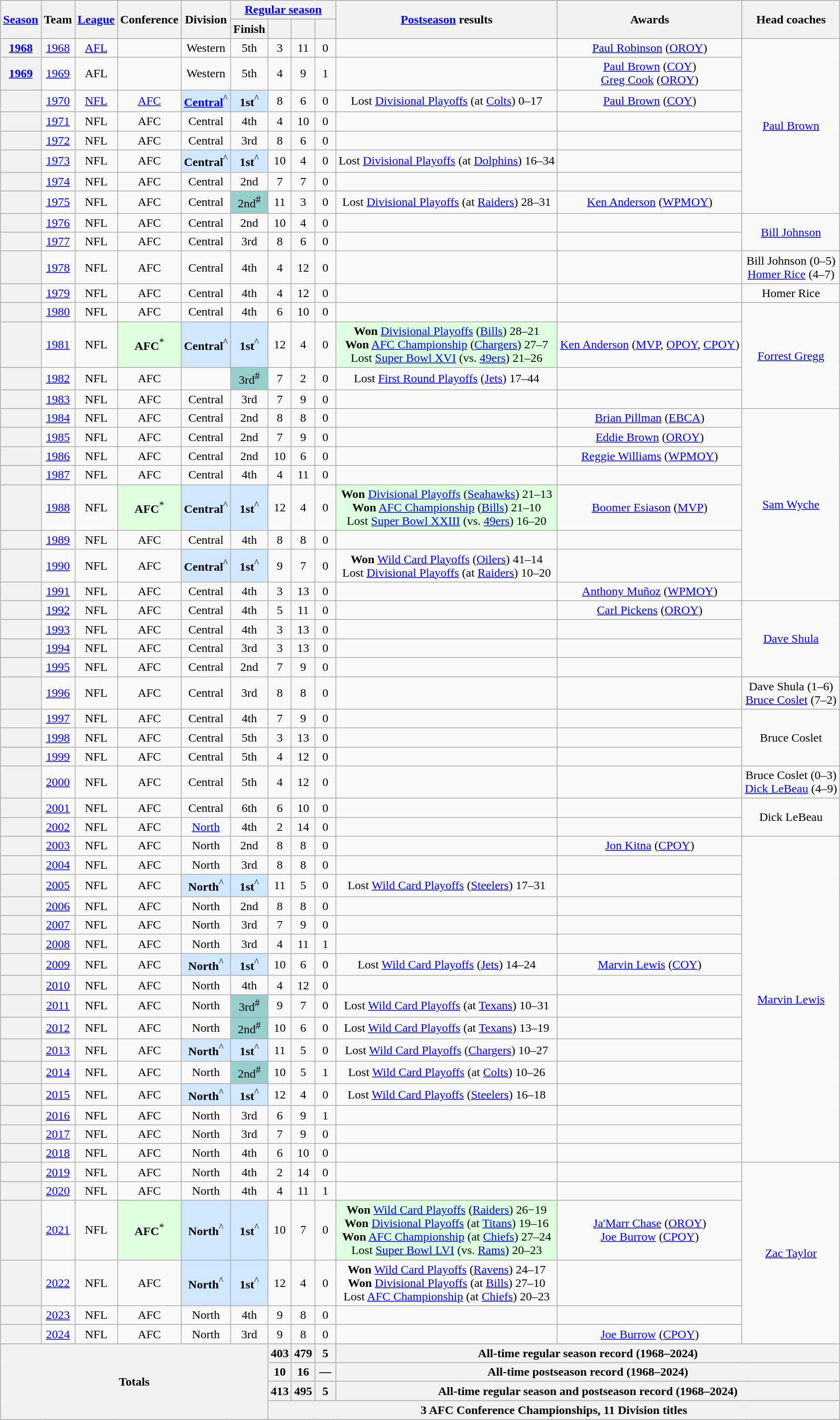<table class="wikitable" style="text-align:center">
<tr>
<th rowspan="2"><a href='#'>Season</a></th>
<th rowspan="2">Team</th>
<th rowspan="2"><a href='#'>League</a></th>
<th rowspan="2">Conference</th>
<th rowspan="2">Division</th>
<th colspan="4"><a href='#'>Regular season</a></th>
<th rowspan="2"><a href='#'>Postseason</a> results</th>
<th rowspan="2">Awards</th>
<th rowspan="2">Head coaches</th>
</tr>
<tr>
<th>Finish</th>
<th></th>
<th></th>
<th width=2.5%></th>
</tr>
<tr>
<th><a href='#'>1968</a></th>
<td><a href='#'>1968</a></td>
<td><a href='#'>AFL</a></td>
<td></td>
<td>Western</td>
<td>5th</td>
<td>3</td>
<td>11</td>
<td>0</td>
<td></td>
<td><a href='#'>Paul Robinson</a> (<a href='#'>OROY</a>)</td>
<td rowspan="8"><a href='#'>Paul Brown</a></td>
</tr>
<tr>
<th><a href='#'>1969</a></th>
<td><a href='#'>1969</a></td>
<td>AFL</td>
<td></td>
<td>Western</td>
<td>5th</td>
<td>4</td>
<td>9</td>
<td>1</td>
<td></td>
<td><a href='#'>Paul Brown</a> (<a href='#'>COY</a>)<br><a href='#'>Greg Cook</a> (<a href='#'>OROY</a>)</td>
</tr>
<tr>
<th></th>
<td><a href='#'>1970</a></td>
<td><a href='#'>NFL</a></td>
<td><a href='#'>AFC</a></td>
<td style="background: #D0E7FF;"><strong><a href='#'>Central</a></strong><sup>^</sup></td>
<td style="background: #D0E7FF;"><strong>1st</strong><sup>^</sup></td>
<td>8</td>
<td>6</td>
<td>0</td>
<td>Lost <a href='#'>Divisional Playoffs</a> (at <a href='#'>Colts</a>) 0–17</td>
<td><a href='#'>Paul Brown</a> (<a href='#'>COY</a>)</td>
</tr>
<tr>
<th></th>
<td><a href='#'>1971</a></td>
<td>NFL</td>
<td>AFC</td>
<td>Central</td>
<td>4th</td>
<td>4</td>
<td>10</td>
<td>0</td>
<td></td>
<td></td>
</tr>
<tr>
<th></th>
<td><a href='#'>1972</a></td>
<td>NFL</td>
<td>AFC</td>
<td>Central</td>
<td>3rd</td>
<td>8</td>
<td>6</td>
<td>0</td>
<td></td>
<td></td>
</tr>
<tr>
<th></th>
<td><a href='#'>1973</a></td>
<td>NFL</td>
<td>AFC</td>
<td style="background: #D0E7FF;"><strong>Central</strong><sup>^</sup></td>
<td style="background: #D0E7FF;"><strong>1st</strong><sup>^</sup></td>
<td>10</td>
<td>4</td>
<td>0</td>
<td>Lost <a href='#'>Divisional Playoffs</a> (at <a href='#'>Dolphins</a>) 16–34</td>
<td></td>
</tr>
<tr>
<th></th>
<td><a href='#'>1974</a></td>
<td>NFL</td>
<td>AFC</td>
<td>Central</td>
<td>2nd</td>
<td>7</td>
<td>7</td>
<td>0</td>
<td></td>
<td></td>
</tr>
<tr>
<th></th>
<td><a href='#'>1975</a></td>
<td>NFL</td>
<td>AFC</td>
<td>Central</td>
<td style="background: #96CDCD;">2nd<sup>#</sup></td>
<td>11</td>
<td>3</td>
<td>0</td>
<td>Lost <a href='#'>Divisional Playoffs</a> (at <a href='#'>Raiders</a>) 28–31</td>
<td><a href='#'>Ken Anderson</a> (<a href='#'>WPMOY</a>)</td>
</tr>
<tr>
<th></th>
<td><a href='#'>1976</a></td>
<td>NFL</td>
<td>AFC</td>
<td>Central</td>
<td>2nd</td>
<td>10</td>
<td>4</td>
<td>0</td>
<td></td>
<td></td>
<td rowspan="2"><a href='#'>Bill Johnson</a></td>
</tr>
<tr>
<th></th>
<td><a href='#'>1977</a></td>
<td>NFL</td>
<td>AFC</td>
<td>Central</td>
<td>3rd</td>
<td>8</td>
<td>6</td>
<td>0</td>
<td></td>
<td></td>
</tr>
<tr>
<th></th>
<td><a href='#'>1978</a></td>
<td>NFL</td>
<td>AFC</td>
<td>Central</td>
<td>4th</td>
<td>4</td>
<td>12</td>
<td>0</td>
<td></td>
<td></td>
<td>Bill Johnson (0–5) <br> <a href='#'>Homer Rice</a> (4–7)</td>
</tr>
<tr>
<th></th>
<td><a href='#'>1979</a></td>
<td>NFL</td>
<td>AFC</td>
<td>Central</td>
<td>4th</td>
<td>4</td>
<td>12</td>
<td>0</td>
<td></td>
<td></td>
<td>Homer Rice</td>
</tr>
<tr>
<th></th>
<td><a href='#'>1980</a></td>
<td>NFL</td>
<td>AFC</td>
<td>Central</td>
<td>4th</td>
<td>6</td>
<td>10</td>
<td>0</td>
<td></td>
<td></td>
<td rowspan="4"><a href='#'>Forrest Gregg</a></td>
</tr>
<tr>
<th></th>
<td><a href='#'>1981</a></td>
<td>NFL</td>
<td style="background: #ddffdd;"><strong>AFC</strong><sup>*</sup></td>
<td style="background: #D0E7FF;"><strong>Central</strong><sup>^</sup></td>
<td style="background: #D0E7FF;"><strong>1st</strong><sup>^</sup></td>
<td>12</td>
<td>4</td>
<td>0</td>
<td bgcolor="#ddffdd"><strong>Won</strong> <a href='#'>Divisional Playoffs</a> (<a href='#'>Bills</a>) 28–21<br><strong>Won</strong> <a href='#'>AFC Championship</a> (<a href='#'>Chargers</a>) 27–7<br>Lost <a href='#'>Super Bowl XVI</a> (vs. <a href='#'>49ers</a>) 21–26</td>
<td><a href='#'>Ken Anderson</a> (<a href='#'>MVP</a>, <a href='#'>OPOY</a>, <a href='#'>CPOY</a>)</td>
</tr>
<tr>
<th></th>
<td><a href='#'>1982</a></td>
<td>NFL</td>
<td>AFC</td>
<td></td>
<td style="background: #96CDCD;">3rd<sup>#</sup></td>
<td>7</td>
<td>2</td>
<td>0</td>
<td>Lost <a href='#'>First Round Playoffs</a> (<a href='#'>Jets</a>) 17–44</td>
<td></td>
</tr>
<tr>
<th></th>
<td><a href='#'>1983</a></td>
<td>NFL</td>
<td>AFC</td>
<td>Central</td>
<td>3rd</td>
<td>7</td>
<td>9</td>
<td>0</td>
<td></td>
<td></td>
</tr>
<tr>
<th></th>
<td><a href='#'>1984</a></td>
<td>NFL</td>
<td>AFC</td>
<td>Central</td>
<td>2nd</td>
<td>8</td>
<td>8</td>
<td>0</td>
<td></td>
<td><a href='#'>Brian Pillman</a> (<a href='#'>EBCA</a>)</td>
<td rowspan="8"><a href='#'>Sam Wyche</a></td>
</tr>
<tr>
<th></th>
<td><a href='#'>1985</a></td>
<td>NFL</td>
<td>AFC</td>
<td>Central</td>
<td>2nd</td>
<td>7</td>
<td>9</td>
<td>0</td>
<td></td>
<td><a href='#'>Eddie Brown</a> (<a href='#'>OROY</a>)</td>
</tr>
<tr>
<th></th>
<td><a href='#'>1986</a></td>
<td>NFL</td>
<td>AFC</td>
<td>Central</td>
<td>2nd</td>
<td>10</td>
<td>6</td>
<td>0</td>
<td></td>
<td><a href='#'>Reggie Williams</a> (<a href='#'>WPMOY</a>)</td>
</tr>
<tr>
<th></th>
<td><a href='#'>1987</a></td>
<td>NFL</td>
<td>AFC</td>
<td>Central</td>
<td>4th</td>
<td>4</td>
<td>11</td>
<td>0</td>
<td></td>
<td></td>
</tr>
<tr>
<th></th>
<td><a href='#'>1988</a></td>
<td>NFL</td>
<td style="background: #ddffdd;"><strong>AFC</strong><sup>*</sup></td>
<td style="background: #D0E7FF;"><strong>Central</strong><sup>^</sup></td>
<td style="background: #D0E7FF;"><strong>1st</strong><sup>^</sup></td>
<td>12</td>
<td>4</td>
<td>0</td>
<td bgcolor="#ddffdd"><strong>Won</strong> <a href='#'>Divisional Playoffs</a> (<a href='#'>Seahawks</a>) 21–13<br><strong>Won</strong> <a href='#'>AFC Championship</a> (<a href='#'>Bills</a>) 21–10<br>Lost <a href='#'>Super Bowl XXIII</a> (vs. <a href='#'>49ers</a>) 16–20</td>
<td><a href='#'>Boomer Esiason</a> (<a href='#'>MVP</a>)</td>
</tr>
<tr>
<th></th>
<td><a href='#'>1989</a></td>
<td>NFL</td>
<td>AFC</td>
<td>Central</td>
<td>4th</td>
<td>8</td>
<td>8</td>
<td>0</td>
<td></td>
<td></td>
</tr>
<tr>
<th></th>
<td><a href='#'>1990</a></td>
<td>NFL</td>
<td>AFC</td>
<td style="background: #D0E7FF;"><strong>Central</strong><sup>^</sup></td>
<td style="background: #D0E7FF;"><strong>1st</strong><sup>^</sup></td>
<td>9</td>
<td>7</td>
<td>0</td>
<td><strong>Won</strong> <a href='#'>Wild Card Playoffs</a> (<a href='#'>Oilers</a>) 41–14<br>Lost <a href='#'>Divisional Playoffs</a> (at <a href='#'>Raiders</a>) 10–20</td>
<td></td>
</tr>
<tr>
<th></th>
<td><a href='#'>1991</a></td>
<td>NFL</td>
<td>AFC</td>
<td>Central</td>
<td>4th</td>
<td>3</td>
<td>13</td>
<td>0</td>
<td></td>
<td><a href='#'>Anthony Muñoz</a> (<a href='#'>WPMOY</a>)</td>
</tr>
<tr>
<th></th>
<td><a href='#'>1992</a></td>
<td>NFL</td>
<td>AFC</td>
<td>Central</td>
<td>4th</td>
<td>5</td>
<td>11</td>
<td>0</td>
<td></td>
<td><a href='#'>Carl Pickens</a> (<a href='#'>OROY</a>)</td>
<td rowspan="4"><a href='#'>Dave Shula</a></td>
</tr>
<tr>
<th></th>
<td><a href='#'>1993</a></td>
<td>NFL</td>
<td>AFC</td>
<td>Central</td>
<td>4th</td>
<td>3</td>
<td>13</td>
<td>0</td>
<td></td>
<td></td>
</tr>
<tr>
<th></th>
<td><a href='#'>1994</a></td>
<td>NFL</td>
<td>AFC</td>
<td>Central</td>
<td>3rd</td>
<td>3</td>
<td>13</td>
<td>0</td>
<td></td>
<td></td>
</tr>
<tr>
<th></th>
<td><a href='#'>1995</a></td>
<td>NFL</td>
<td>AFC</td>
<td>Central</td>
<td>2nd</td>
<td>7</td>
<td>9</td>
<td>0</td>
<td></td>
<td></td>
</tr>
<tr>
<th></th>
<td><a href='#'>1996</a></td>
<td>NFL</td>
<td>AFC</td>
<td>Central</td>
<td>3rd</td>
<td>8</td>
<td>8</td>
<td>0</td>
<td></td>
<td></td>
<td>Dave Shula (1–6) <br> <a href='#'>Bruce Coslet</a> (7–2)</td>
</tr>
<tr>
<th></th>
<td><a href='#'>1997</a></td>
<td>NFL</td>
<td>AFC</td>
<td>Central</td>
<td>4th</td>
<td>7</td>
<td>9</td>
<td>0</td>
<td></td>
<td></td>
<td rowspan="3">Bruce Coslet</td>
</tr>
<tr>
<th></th>
<td><a href='#'>1998</a></td>
<td>NFL</td>
<td>AFC</td>
<td>Central</td>
<td>5th</td>
<td>3</td>
<td>13</td>
<td>0</td>
<td></td>
<td></td>
</tr>
<tr>
<th></th>
<td><a href='#'>1999</a></td>
<td>NFL</td>
<td>AFC</td>
<td>Central</td>
<td>5th</td>
<td>4</td>
<td>12</td>
<td>0</td>
<td></td>
<td></td>
</tr>
<tr>
<th></th>
<td><a href='#'>2000</a></td>
<td>NFL</td>
<td>AFC</td>
<td>Central</td>
<td>5th</td>
<td>4</td>
<td>12</td>
<td>0</td>
<td></td>
<td></td>
<td>Bruce Coslet (0–3) <br> <a href='#'>Dick LeBeau</a> (4–9)</td>
</tr>
<tr>
<th></th>
<td><a href='#'>2001</a></td>
<td>NFL</td>
<td>AFC</td>
<td>Central</td>
<td>6th</td>
<td>6</td>
<td>10</td>
<td>0</td>
<td></td>
<td></td>
<td rowspan="2">Dick LeBeau</td>
</tr>
<tr>
<th></th>
<td><a href='#'>2002</a></td>
<td>NFL</td>
<td>AFC</td>
<td><a href='#'>North</a></td>
<td>4th</td>
<td>2</td>
<td>14</td>
<td>0</td>
<td></td>
<td></td>
</tr>
<tr>
<th></th>
<td><a href='#'>2003</a></td>
<td>NFL</td>
<td>AFC</td>
<td>North</td>
<td>2nd</td>
<td>8</td>
<td>8</td>
<td>0</td>
<td></td>
<td><a href='#'>Jon Kitna</a> (<a href='#'>CPOY</a>)</td>
<td rowspan="16"><a href='#'>Marvin Lewis</a></td>
</tr>
<tr>
<th></th>
<td><a href='#'>2004</a></td>
<td>NFL</td>
<td>AFC</td>
<td>North</td>
<td>3rd</td>
<td>8</td>
<td>8</td>
<td>0</td>
<td></td>
<td></td>
</tr>
<tr>
<th></th>
<td><a href='#'>2005</a></td>
<td>NFL</td>
<td>AFC</td>
<td style="background: #D0E7FF;"><strong>North</strong><sup>^</sup></td>
<td style="background: #D0E7FF;"><strong>1st</strong><sup>^</sup></td>
<td>11</td>
<td>5</td>
<td>0</td>
<td>Lost <a href='#'>Wild Card Playoffs</a> (<a href='#'>Steelers</a>) 17–31</td>
<td></td>
</tr>
<tr>
<th></th>
<td><a href='#'>2006</a></td>
<td>NFL</td>
<td>AFC</td>
<td>North</td>
<td>2nd</td>
<td>8</td>
<td>8</td>
<td>0</td>
<td></td>
<td></td>
</tr>
<tr>
<th></th>
<td><a href='#'>2007</a></td>
<td>NFL</td>
<td>AFC</td>
<td>North</td>
<td>3rd</td>
<td>7</td>
<td>9</td>
<td>0</td>
<td></td>
<td></td>
</tr>
<tr>
<th></th>
<td><a href='#'>2008</a></td>
<td>NFL</td>
<td>AFC</td>
<td>North</td>
<td>3rd</td>
<td>4</td>
<td>11</td>
<td>1</td>
<td></td>
<td></td>
</tr>
<tr>
<th></th>
<td><a href='#'>2009</a></td>
<td>NFL</td>
<td>AFC</td>
<td style="background: #D0E7FF;"><strong>North</strong><sup>^</sup></td>
<td style="background: #D0E7FF;"><strong>1st</strong><sup>^</sup></td>
<td>10</td>
<td>6</td>
<td>0</td>
<td>Lost <a href='#'>Wild Card Playoffs</a> (<a href='#'>Jets</a>) 14–24</td>
<td><a href='#'>Marvin Lewis</a> (<a href='#'>COY</a>)</td>
</tr>
<tr>
<th></th>
<td><a href='#'>2010</a></td>
<td>NFL</td>
<td>AFC</td>
<td>North</td>
<td>4th</td>
<td>4</td>
<td>12</td>
<td>0</td>
<td></td>
<td></td>
</tr>
<tr>
<th></th>
<td><a href='#'>2011</a></td>
<td>NFL</td>
<td>AFC</td>
<td>North</td>
<td style="background: #96CDCD;">3rd<sup>#</sup></td>
<td>9</td>
<td>7</td>
<td>0</td>
<td>Lost <a href='#'>Wild Card Playoffs</a> (at <a href='#'>Texans</a>) 10–31</td>
<td></td>
</tr>
<tr>
<th></th>
<td><a href='#'>2012</a></td>
<td>NFL</td>
<td>AFC</td>
<td>North</td>
<td style="background: #96CDCD;">2nd<sup>#</sup></td>
<td>10</td>
<td>6</td>
<td>0</td>
<td>Lost <a href='#'>Wild Card Playoffs</a> (at <a href='#'>Texans</a>) 13–19</td>
<td></td>
</tr>
<tr>
<th></th>
<td><a href='#'>2013</a></td>
<td>NFL</td>
<td>AFC</td>
<td style="background: #D0E7FF;"><strong>North</strong><sup>^</sup></td>
<td style="background: #D0E7FF;"><strong>1st</strong><sup>^</sup></td>
<td>11</td>
<td>5</td>
<td>0</td>
<td>Lost <a href='#'>Wild Card Playoffs</a> (<a href='#'>Chargers</a>) 10–27</td>
<td></td>
</tr>
<tr>
<th></th>
<td><a href='#'>2014</a></td>
<td>NFL</td>
<td>AFC</td>
<td>North</td>
<td style="background: #96CDCD;">2nd<sup>#</sup></td>
<td>10</td>
<td>5</td>
<td>1</td>
<td>Lost <a href='#'>Wild Card Playoffs</a> (at <a href='#'>Colts</a>) 10–26</td>
<td></td>
</tr>
<tr>
<th></th>
<td><a href='#'>2015</a></td>
<td>NFL</td>
<td>AFC</td>
<td style="background: #D0E7FF;"><strong>North</strong><sup>^</sup></td>
<td style="background: #D0E7FF;"><strong>1st</strong><sup>^</sup></td>
<td>12</td>
<td>4</td>
<td>0</td>
<td>Lost <a href='#'>Wild Card Playoffs</a> (<a href='#'>Steelers</a>) 16–18</td>
<td></td>
</tr>
<tr>
<th></th>
<td><a href='#'>2016</a></td>
<td>NFL</td>
<td>AFC</td>
<td>North</td>
<td>3rd</td>
<td>6</td>
<td>9</td>
<td>1</td>
<td></td>
<td></td>
</tr>
<tr>
<th></th>
<td><a href='#'>2017</a></td>
<td>NFL</td>
<td>AFC</td>
<td>North</td>
<td>3rd</td>
<td>7</td>
<td>9</td>
<td>0</td>
<td></td>
<td></td>
</tr>
<tr>
<th></th>
<td><a href='#'>2018</a></td>
<td>NFL</td>
<td>AFC</td>
<td>North</td>
<td>4th</td>
<td>6</td>
<td>10</td>
<td>0</td>
<td></td>
<td></td>
</tr>
<tr>
<th></th>
<td><a href='#'>2019</a></td>
<td>NFL</td>
<td>AFC</td>
<td>North</td>
<td>4th</td>
<td>2</td>
<td>14</td>
<td>0</td>
<td></td>
<td></td>
<td rowspan="6"><a href='#'>Zac Taylor</a></td>
</tr>
<tr>
<th></th>
<td><a href='#'>2020</a></td>
<td>NFL</td>
<td>AFC</td>
<td>North</td>
<td>4th</td>
<td>4</td>
<td>11</td>
<td>1</td>
<td></td>
<td></td>
</tr>
<tr>
<th></th>
<td><a href='#'>2021</a></td>
<td>NFL</td>
<td style="background: #ddffdd;"><strong>AFC</strong><sup>*</sup></td>
<td style="background: #D0E7FF;"><strong>North</strong><sup>^</sup></td>
<td style="background: #D0E7FF;"><strong>1st</strong><sup>^</sup></td>
<td>10</td>
<td>7</td>
<td>0</td>
<td bgcolor="#ddffdd"><strong>Won</strong> <a href='#'>Wild Card Playoffs</a> (<a href='#'>Raiders</a>) 26−19<br><strong>Won</strong> <a href='#'>Divisional Playoffs</a> (at <a href='#'>Titans</a>) 19–16<br><strong>Won</strong> <a href='#'>AFC Championship</a> (at <a href='#'>Chiefs</a>) 27–24 <br>Lost <a href='#'>Super Bowl LVI</a> (vs. <a href='#'>Rams</a>) 20–23</td>
<td><a href='#'>Ja'Marr Chase</a> (<a href='#'>OROY</a>)<br><a href='#'>Joe Burrow</a> (<a href='#'>CPOY</a>)</td>
</tr>
<tr>
<th></th>
<td><a href='#'>2022</a></td>
<td>NFL</td>
<td>AFC</td>
<td style="background: #D0E7FF;"><strong>North</strong><sup>^</sup></td>
<td style="background: #D0E7FF;"><strong>1st</strong><sup>^</sup></td>
<td>12</td>
<td>4</td>
<td>0</td>
<td><strong>Won</strong> <a href='#'>Wild Card Playoffs</a> (<a href='#'>Ravens</a>) 24–17<br><strong>Won</strong> <a href='#'>Divisional Playoffs</a> (at <a href='#'>Bills</a>) 27–10<br>Lost <a href='#'>AFC Championship</a> (at <a href='#'>Chiefs</a>) 20–23</td>
<td></td>
</tr>
<tr>
<th></th>
<td><a href='#'>2023</a></td>
<td>NFL</td>
<td>AFC</td>
<td>North</td>
<td>4th</td>
<td>9</td>
<td>8</td>
<td>0</td>
<td></td>
<td></td>
</tr>
<tr>
<th></th>
<td><a href='#'>2024</a></td>
<td>NFL</td>
<td>AFC</td>
<td>North</td>
<td>3rd</td>
<td>9</td>
<td>8</td>
<td>0</td>
<td></td>
<td><a href='#'>Joe Burrow</a> (<a href='#'>CPOY</a>)</td>
</tr>
<tr>
<th rowspan="4" colspan="6">Totals</th>
<th>403</th>
<th>479</th>
<th>5</th>
<th colspan="3">All-time regular season record (1968–2024)</th>
</tr>
<tr>
<th>10</th>
<th>16</th>
<th>—</th>
<th colspan="3">All-time postseason record (1968–2024)</th>
</tr>
<tr>
<th>413</th>
<th>495</th>
<th>5</th>
<th colspan="3">All-time regular season and postseason record (1968–2024)</th>
</tr>
<tr>
<th colspan="6">3 AFC Conference Championships, 11 Division titles</th>
</tr>
</table>
